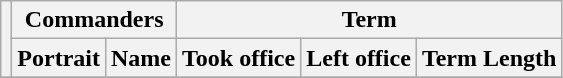<table class="wikitable sortable" style="text-align:center;">
<tr>
<th rowspan=2></th>
<th colspan=2>Commanders</th>
<th colspan=3>Term</th>
</tr>
<tr>
<th>Portrait</th>
<th>Name</th>
<th>Took office</th>
<th>Left office</th>
<th>Term Length</th>
</tr>
<tr>
</tr>
</table>
